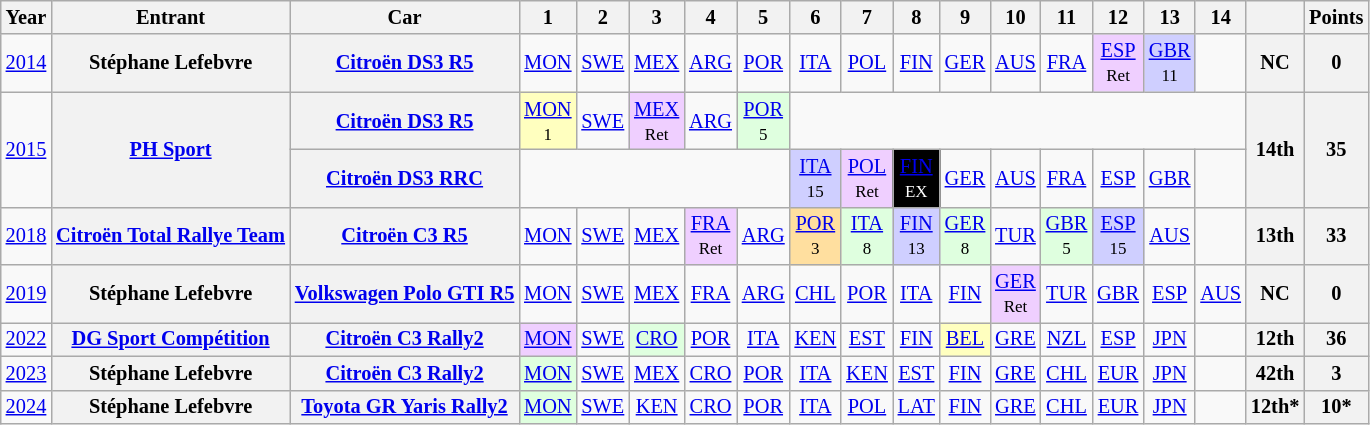<table class="wikitable" border="1" style="text-align:center; font-size:85%;">
<tr>
<th>Year</th>
<th>Entrant</th>
<th>Car</th>
<th>1</th>
<th>2</th>
<th>3</th>
<th>4</th>
<th>5</th>
<th>6</th>
<th>7</th>
<th>8</th>
<th>9</th>
<th>10</th>
<th>11</th>
<th>12</th>
<th>13</th>
<th>14</th>
<th></th>
<th>Points</th>
</tr>
<tr>
<td><a href='#'>2014</a></td>
<th nowrap>Stéphane Lefebvre</th>
<th nowrap><a href='#'>Citroën DS3 R5</a></th>
<td><a href='#'>MON</a></td>
<td><a href='#'>SWE</a></td>
<td><a href='#'>MEX</a></td>
<td><a href='#'>ARG</a></td>
<td><a href='#'>POR</a></td>
<td><a href='#'>ITA</a></td>
<td><a href='#'>POL</a></td>
<td><a href='#'>FIN</a></td>
<td><a href='#'>GER</a></td>
<td><a href='#'>AUS</a></td>
<td><a href='#'>FRA</a></td>
<td style="background:#EFCFFF;"><a href='#'>ESP</a><br><small>Ret</small></td>
<td style="background:#CFCFFF;"><a href='#'>GBR</a><br><small>11</small></td>
<td></td>
<th>NC</th>
<th>0</th>
</tr>
<tr>
<td rowspan=2><a href='#'>2015</a></td>
<th rowspan=2 nowrap><a href='#'>PH Sport</a></th>
<th nowrap><a href='#'>Citroën DS3 R5</a></th>
<td style="background:#ffffbf;"><a href='#'>MON</a><br><small>1</small></td>
<td><a href='#'>SWE</a></td>
<td style="background:#efcfff;"><a href='#'>MEX</a><br><small>Ret</small></td>
<td><a href='#'>ARG</a></td>
<td style="background:#DFFFDF;"><a href='#'>POR</a><br><small>5</small></td>
<td colspan=9></td>
<th rowspan=2>14th</th>
<th rowspan=2>35</th>
</tr>
<tr>
<th nowrap><a href='#'>Citroën DS3 RRC</a></th>
<td colspan=5></td>
<td style="background:#cfcfff;"><a href='#'>ITA</a><br><small>15</small></td>
<td style="background:#efcfff;"><a href='#'>POL</a><br><small>Ret</small></td>
<td style="background:#000000; color:white"><a href='#'><span>FIN</span></a><br><small>EX</small></td>
<td><a href='#'>GER</a></td>
<td><a href='#'>AUS</a></td>
<td><a href='#'>FRA</a></td>
<td><a href='#'>ESP</a></td>
<td><a href='#'>GBR</a></td>
<td></td>
</tr>
<tr>
<td><a href='#'>2018</a></td>
<th nowrap><a href='#'>Citroën Total Rallye Team</a></th>
<th nowrap><a href='#'>Citroën C3 R5</a></th>
<td><a href='#'>MON</a></td>
<td><a href='#'>SWE</a></td>
<td><a href='#'>MEX</a></td>
<td style="background:#EFCFFF;"><a href='#'>FRA</a><br><small>Ret</small></td>
<td><a href='#'>ARG</a></td>
<td style="background:#ffdf9f"><a href='#'>POR</a><br><small>3</small></td>
<td style="background:#DFFFDF;"><a href='#'>ITA</a><br><small>8</small></td>
<td style="background:#CFCFFF;"><a href='#'>FIN</a><br><small>13</small></td>
<td style="background:#DFFFDF;"><a href='#'>GER</a><br><small>8</small></td>
<td><a href='#'>TUR</a></td>
<td style="background:#DFFFDF;"><a href='#'>GBR</a><br><small>5</small></td>
<td style="background:#CFCFFF;"><a href='#'>ESP</a><br><small>15</small></td>
<td><a href='#'>AUS</a></td>
<td></td>
<th>13th</th>
<th>33</th>
</tr>
<tr>
<td><a href='#'>2019</a></td>
<th nowrap>Stéphane Lefebvre</th>
<th nowrap><a href='#'>Volkswagen Polo GTI R5</a></th>
<td><a href='#'>MON</a></td>
<td><a href='#'>SWE</a></td>
<td><a href='#'>MEX</a></td>
<td><a href='#'>FRA</a></td>
<td><a href='#'>ARG</a></td>
<td><a href='#'>CHL</a></td>
<td><a href='#'>POR</a></td>
<td><a href='#'>ITA</a></td>
<td><a href='#'>FIN</a></td>
<td style="background:#EFCFFF;"><a href='#'>GER</a><br><small>Ret</small></td>
<td><a href='#'>TUR</a></td>
<td><a href='#'>GBR</a></td>
<td><a href='#'>ESP</a></td>
<td><a href='#'>AUS</a><br></td>
<th>NC</th>
<th>0</th>
</tr>
<tr>
<td><a href='#'>2022</a></td>
<th nowrap><a href='#'>DG Sport Compétition</a></th>
<th nowrap><a href='#'>Citroën C3 Rally2</a></th>
<td style="background:#EFCFFF;"><a href='#'>MON</a><br></td>
<td><a href='#'>SWE</a></td>
<td style="background:#DFFFDF;"><a href='#'>CRO</a><br></td>
<td><a href='#'>POR</a><br></td>
<td><a href='#'>ITA</a></td>
<td><a href='#'>KEN</a></td>
<td><a href='#'>EST</a></td>
<td><a href='#'>FIN</a></td>
<td style="background:#ffffbf;"><a href='#'>BEL</a><br></td>
<td><a href='#'>GRE</a></td>
<td><a href='#'>NZL</a></td>
<td><a href='#'>ESP</a></td>
<td><a href='#'>JPN</a></td>
<td></td>
<th>12th</th>
<th>36</th>
</tr>
<tr>
<td><a href='#'>2023</a></td>
<th nowrap>Stéphane Lefebvre</th>
<th nowrap><a href='#'>Citroën C3 Rally2</a></th>
<td style="background:#DFFFDF;"><a href='#'>MON</a><br></td>
<td><a href='#'>SWE</a></td>
<td><a href='#'>MEX</a></td>
<td><a href='#'>CRO</a></td>
<td><a href='#'>POR</a></td>
<td><a href='#'>ITA</a></td>
<td><a href='#'>KEN</a></td>
<td><a href='#'>EST</a></td>
<td><a href='#'>FIN</a></td>
<td><a href='#'>GRE</a></td>
<td><a href='#'>CHL</a></td>
<td><a href='#'>EUR</a></td>
<td><a href='#'>JPN</a></td>
<td></td>
<th>42th</th>
<th>3</th>
</tr>
<tr>
<td><a href='#'>2024</a></td>
<th nowrap>Stéphane Lefebvre</th>
<th nowrap><a href='#'>Toyota GR Yaris Rally2</a></th>
<td style="background:#DFFFDF;"><a href='#'>MON</a><br></td>
<td><a href='#'>SWE</a></td>
<td><a href='#'>KEN</a></td>
<td><a href='#'>CRO</a></td>
<td><a href='#'>POR</a></td>
<td><a href='#'>ITA</a></td>
<td><a href='#'>POL</a></td>
<td><a href='#'>LAT</a></td>
<td><a href='#'>FIN</a></td>
<td><a href='#'>GRE</a></td>
<td><a href='#'>CHL</a></td>
<td><a href='#'>EUR</a></td>
<td><a href='#'>JPN</a></td>
<td></td>
<th>12th*</th>
<th>10*</th>
</tr>
</table>
